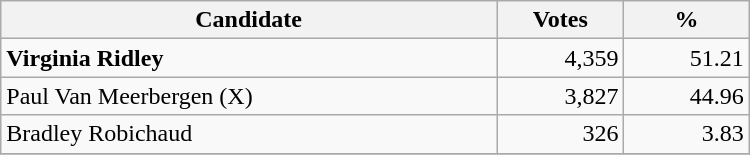<table style="width:500px;" class="wikitable">
<tr>
<th align="center">Candidate</th>
<th align="center">Votes</th>
<th align="center">%</th>
</tr>
<tr>
<td align="left"><strong>Virginia Ridley</strong></td>
<td align="right">4,359</td>
<td align="right">51.21</td>
</tr>
<tr>
<td align="left">Paul Van Meerbergen (X)</td>
<td align="right">3,827</td>
<td align="right">44.96</td>
</tr>
<tr>
<td align="left">Bradley Robichaud</td>
<td align="right">326</td>
<td align="right">3.83</td>
</tr>
<tr>
</tr>
</table>
